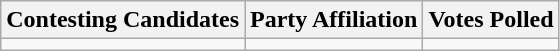<table class="wikitable sortable">
<tr>
<th>Contesting Candidates</th>
<th>Party Affiliation</th>
<th>Votes Polled</th>
</tr>
<tr>
<td></td>
<td></td>
<td></td>
</tr>
</table>
